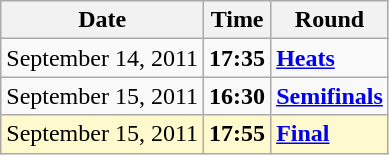<table class="wikitable">
<tr>
<th>Date</th>
<th>Time</th>
<th>Round</th>
</tr>
<tr>
<td>September 14, 2011</td>
<td><strong>17:35</strong></td>
<td><strong><a href='#'>Heats</a></strong></td>
</tr>
<tr>
<td>September 15, 2011</td>
<td><strong>16:30</strong></td>
<td><strong><a href='#'>Semifinals</a></strong></td>
</tr>
<tr style=background:lemonchiffon>
<td>September 15, 2011</td>
<td><strong>17:55</strong></td>
<td><strong><a href='#'>Final</a></strong></td>
</tr>
</table>
